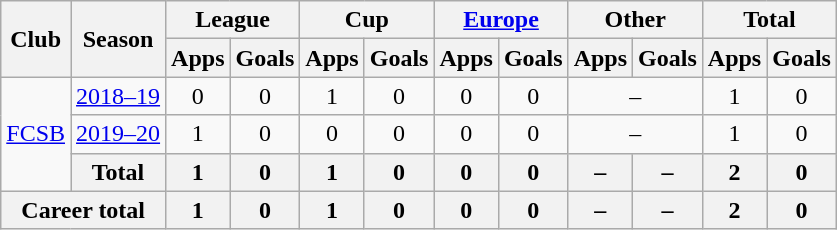<table class="wikitable" style="text-align: center">
<tr>
<th rowspan="2">Club</th>
<th rowspan="2">Season</th>
<th colspan="2">League</th>
<th colspan="2">Cup</th>
<th colspan="2"><a href='#'>Europe</a></th>
<th colspan="2">Other</th>
<th colspan="3">Total</th>
</tr>
<tr>
<th>Apps</th>
<th>Goals</th>
<th>Apps</th>
<th>Goals</th>
<th>Apps</th>
<th>Goals</th>
<th>Apps</th>
<th>Goals</th>
<th>Apps</th>
<th>Goals</th>
</tr>
<tr>
<td rowspan="3"><a href='#'>FCSB</a></td>
<td><a href='#'>2018–19</a></td>
<td>0</td>
<td>0</td>
<td>1</td>
<td>0</td>
<td>0</td>
<td>0</td>
<td colspan="2">–</td>
<td>1</td>
<td>0</td>
</tr>
<tr>
<td><a href='#'>2019–20</a></td>
<td>1</td>
<td>0</td>
<td>0</td>
<td>0</td>
<td>0</td>
<td>0</td>
<td colspan="2">–</td>
<td>1</td>
<td>0</td>
</tr>
<tr>
<th>Total</th>
<th>1</th>
<th>0</th>
<th>1</th>
<th>0</th>
<th>0</th>
<th>0</th>
<th>–</th>
<th>–</th>
<th>2</th>
<th>0</th>
</tr>
<tr>
<th colspan="2">Career total</th>
<th>1</th>
<th>0</th>
<th>1</th>
<th>0</th>
<th>0</th>
<th>0</th>
<th>–</th>
<th>–</th>
<th>2</th>
<th>0</th>
</tr>
</table>
